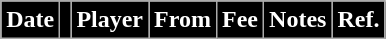<table class="wikitable plainrowheaders">
<tr>
<th style="background:black; color:white; text-align:center;"><strong>Date</strong></th>
<th style="background:black; color:white; text-align:center;"><strong></strong></th>
<th style="background:black; color:white; text-align:center;"><strong>Player</strong></th>
<th style="background:black; color:white; text-align:center;"><strong>From</strong></th>
<th style="background:black; color:white; text-align:center;"><strong>Fee</strong></th>
<th style="background:black; color:white; text-align:center;"><strong>Notes</strong></th>
<th style="background:black; color:white; text-align:center;"><strong>Ref.</strong></th>
</tr>
</table>
